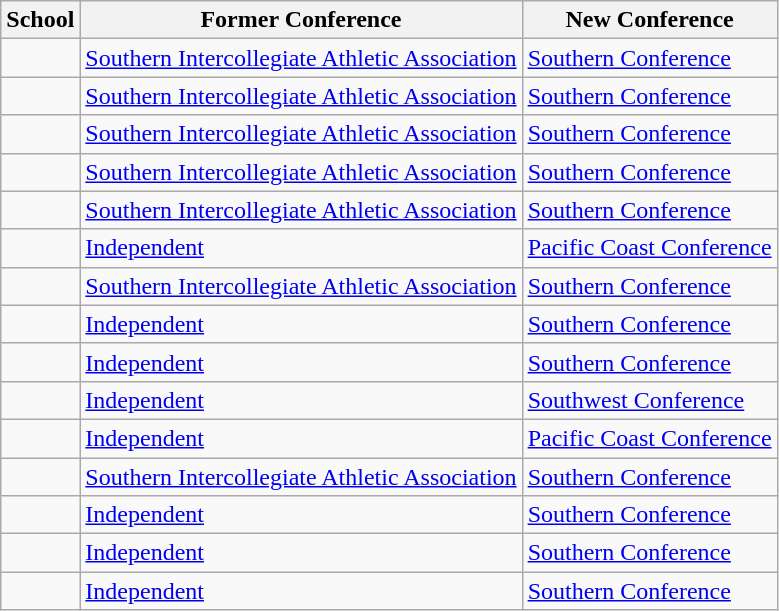<table class="wikitable sortable">
<tr>
<th>School</th>
<th>Former Conference</th>
<th>New Conference</th>
</tr>
<tr>
<td></td>
<td><a href='#'>Southern Intercollegiate Athletic Association</a></td>
<td><a href='#'>Southern Conference</a></td>
</tr>
<tr>
<td></td>
<td><a href='#'>Southern Intercollegiate Athletic Association</a></td>
<td><a href='#'>Southern Conference</a></td>
</tr>
<tr>
<td></td>
<td><a href='#'>Southern Intercollegiate Athletic Association</a></td>
<td><a href='#'>Southern Conference</a></td>
</tr>
<tr>
<td></td>
<td><a href='#'>Southern Intercollegiate Athletic Association</a></td>
<td><a href='#'>Southern Conference</a></td>
</tr>
<tr>
<td></td>
<td><a href='#'>Southern Intercollegiate Athletic Association</a></td>
<td><a href='#'>Southern Conference</a></td>
</tr>
<tr>
<td></td>
<td><a href='#'>Independent</a></td>
<td><a href='#'>Pacific Coast Conference</a></td>
</tr>
<tr>
<td></td>
<td><a href='#'>Southern Intercollegiate Athletic Association</a></td>
<td><a href='#'>Southern Conference</a></td>
</tr>
<tr>
<td></td>
<td><a href='#'>Independent</a></td>
<td><a href='#'>Southern Conference</a></td>
</tr>
<tr>
<td></td>
<td><a href='#'>Independent</a></td>
<td><a href='#'>Southern Conference</a></td>
</tr>
<tr>
<td></td>
<td><a href='#'>Independent</a></td>
<td><a href='#'>Southwest Conference</a></td>
</tr>
<tr>
<td></td>
<td><a href='#'>Independent</a></td>
<td><a href='#'>Pacific Coast Conference</a></td>
</tr>
<tr>
<td></td>
<td><a href='#'>Southern Intercollegiate Athletic Association</a></td>
<td><a href='#'>Southern Conference</a></td>
</tr>
<tr>
<td></td>
<td><a href='#'>Independent</a></td>
<td><a href='#'>Southern Conference</a></td>
</tr>
<tr>
<td></td>
<td><a href='#'>Independent</a></td>
<td><a href='#'>Southern Conference</a></td>
</tr>
<tr>
<td></td>
<td><a href='#'>Independent</a></td>
<td><a href='#'>Southern Conference</a></td>
</tr>
</table>
